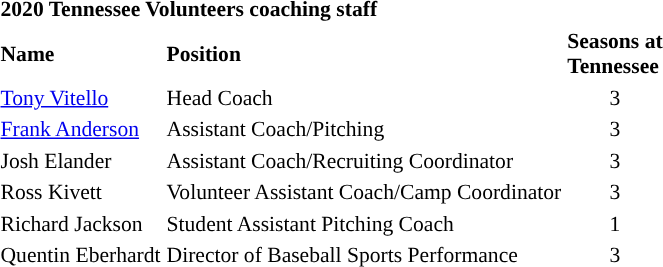<table class="toccolours" style="text-align: left; font-size:90%;">
<tr>
<th colspan="9">2020 Tennessee Volunteers coaching staff</th>
</tr>
<tr>
<th>Name</th>
<th>Position</th>
<th>Seasons at<br>Tennessee</th>
</tr>
<tr>
<td><a href='#'>Tony Vitello</a></td>
<td>Head Coach</td>
<td align=center>3</td>
</tr>
<tr>
<td><a href='#'>Frank Anderson</a></td>
<td>Assistant Coach/Pitching</td>
<td align=center>3</td>
</tr>
<tr>
<td>Josh Elander</td>
<td>Assistant Coach/Recruiting Coordinator</td>
<td align=center>3</td>
</tr>
<tr>
<td>Ross Kivett</td>
<td>Volunteer Assistant Coach/Camp Coordinator</td>
<td align=center>3</td>
</tr>
<tr>
<td>Richard Jackson</td>
<td>Student Assistant Pitching Coach</td>
<td align=center>1</td>
</tr>
<tr>
<td>Quentin Eberhardt</td>
<td>Director of Baseball Sports Performance</td>
<td align=center>3</td>
</tr>
</table>
